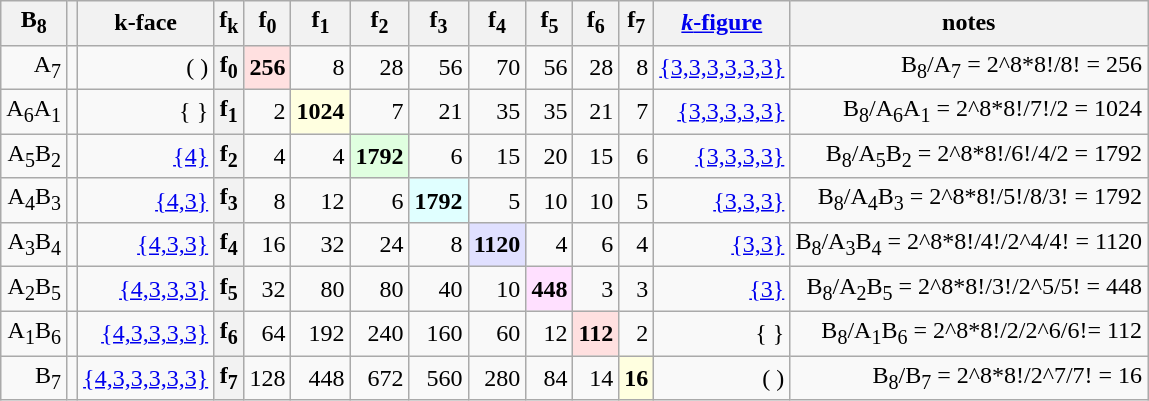<table class=wikitable>
<tr>
<th>B<sub>8</sub></th>
<th></th>
<th>k-face</th>
<th>f<sub>k</sub></th>
<th>f<sub>0</sub></th>
<th>f<sub>1</sub></th>
<th>f<sub>2</sub></th>
<th>f<sub>3</sub></th>
<th>f<sub>4</sub></th>
<th>f<sub>5</sub></th>
<th>f<sub>6</sub></th>
<th>f<sub>7</sub></th>
<th><a href='#'><em>k</em>-figure</a></th>
<th>notes</th>
</tr>
<tr align=right>
<td>A<sub>7</sub></td>
<td></td>
<td>( )</td>
<th>f<sub>0</sub></th>
<td BGCOLOR="#ffe0e0"><strong>256</strong></td>
<td>8</td>
<td>28</td>
<td>56</td>
<td>70</td>
<td>56</td>
<td>28</td>
<td>8</td>
<td><a href='#'>{3,3,3,3,3,3}</a></td>
<td>B<sub>8</sub>/A<sub>7</sub> = 2^8*8!/8! = 256</td>
</tr>
<tr align=right>
<td>A<sub>6</sub>A<sub>1</sub></td>
<td></td>
<td>{ }</td>
<th>f<sub>1</sub></th>
<td>2</td>
<td BGCOLOR="#ffffe0"><strong>1024</strong></td>
<td>7</td>
<td>21</td>
<td>35</td>
<td>35</td>
<td>21</td>
<td>7</td>
<td><a href='#'>{3,3,3,3,3}</a></td>
<td>B<sub>8</sub>/A<sub>6</sub>A<sub>1</sub> = 2^8*8!/7!/2 = 1024</td>
</tr>
<tr align=right>
<td>A<sub>5</sub>B<sub>2</sub></td>
<td></td>
<td><a href='#'>{4}</a></td>
<th>f<sub>2</sub></th>
<td>4</td>
<td>4</td>
<td BGCOLOR="#e0ffe0"><strong>1792</strong></td>
<td>6</td>
<td>15</td>
<td>20</td>
<td>15</td>
<td>6</td>
<td><a href='#'>{3,3,3,3}</a></td>
<td>B<sub>8</sub>/A<sub>5</sub>B<sub>2</sub> = 2^8*8!/6!/4/2 = 1792</td>
</tr>
<tr align=right>
<td>A<sub>4</sub>B<sub>3</sub></td>
<td></td>
<td><a href='#'>{4,3}</a></td>
<th>f<sub>3</sub></th>
<td>8</td>
<td>12</td>
<td>6</td>
<td BGCOLOR="#e0ffff"><strong>1792</strong></td>
<td>5</td>
<td>10</td>
<td>10</td>
<td>5</td>
<td><a href='#'>{3,3,3}</a></td>
<td>B<sub>8</sub>/A<sub>4</sub>B<sub>3</sub> = 2^8*8!/5!/8/3! = 1792</td>
</tr>
<tr align=right>
<td>A<sub>3</sub>B<sub>4</sub></td>
<td></td>
<td><a href='#'>{4,3,3}</a></td>
<th>f<sub>4</sub></th>
<td>16</td>
<td>32</td>
<td>24</td>
<td>8</td>
<td BGCOLOR="#e0e0ff"><strong>1120</strong></td>
<td>4</td>
<td>6</td>
<td>4</td>
<td><a href='#'>{3,3}</a></td>
<td>B<sub>8</sub>/A<sub>3</sub>B<sub>4</sub> = 2^8*8!/4!/2^4/4! = 1120</td>
</tr>
<tr align=right>
<td>A<sub>2</sub>B<sub>5</sub></td>
<td></td>
<td><a href='#'>{4,3,3,3}</a></td>
<th>f<sub>5</sub></th>
<td>32</td>
<td>80</td>
<td>80</td>
<td>40</td>
<td>10</td>
<td BGCOLOR="#ffe0ff"><strong>448</strong></td>
<td>3</td>
<td>3</td>
<td><a href='#'>{3}</a></td>
<td>B<sub>8</sub>/A<sub>2</sub>B<sub>5</sub> = 2^8*8!/3!/2^5/5! = 448</td>
</tr>
<tr align=right>
<td>A<sub>1</sub>B<sub>6</sub></td>
<td></td>
<td><a href='#'>{4,3,3,3,3}</a></td>
<th>f<sub>6</sub></th>
<td>64</td>
<td>192</td>
<td>240</td>
<td>160</td>
<td>60</td>
<td>12</td>
<td BGCOLOR="#ffe0e0"><strong>112</strong></td>
<td>2</td>
<td>{ }</td>
<td>B<sub>8</sub>/A<sub>1</sub>B<sub>6</sub> = 2^8*8!/2/2^6/6!= 112</td>
</tr>
<tr align=right>
<td>B<sub>7</sub></td>
<td></td>
<td><a href='#'>{4,3,3,3,3,3}</a></td>
<th>f<sub>7</sub></th>
<td>128</td>
<td>448</td>
<td>672</td>
<td>560</td>
<td>280</td>
<td>84</td>
<td>14</td>
<td BGCOLOR="#ffffe0"><strong>16</strong></td>
<td>( )</td>
<td>B<sub>8</sub>/B<sub>7</sub> = 2^8*8!/2^7/7! = 16</td>
</tr>
</table>
